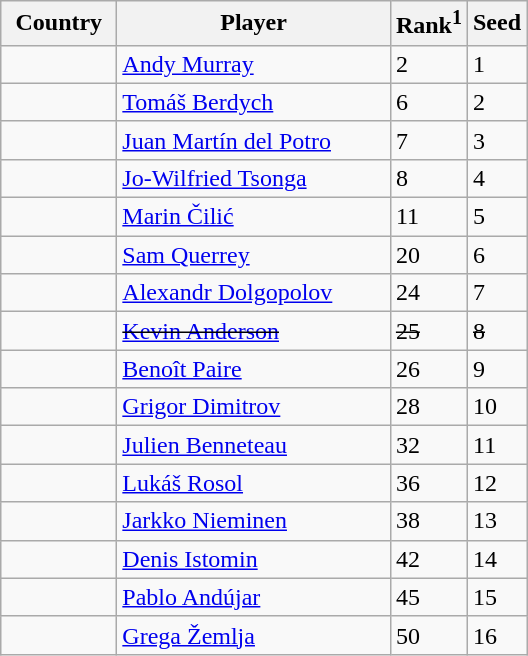<table class="wikitable" border="1">
<tr>
<th width="70">Country</th>
<th width="175">Player</th>
<th>Rank<sup>1</sup></th>
<th>Seed</th>
</tr>
<tr>
<td></td>
<td><a href='#'>Andy Murray</a></td>
<td>2</td>
<td>1</td>
</tr>
<tr>
<td></td>
<td><a href='#'>Tomáš Berdych</a></td>
<td>6</td>
<td>2</td>
</tr>
<tr>
<td></td>
<td><a href='#'>Juan Martín del Potro</a></td>
<td>7</td>
<td>3</td>
</tr>
<tr>
<td></td>
<td><a href='#'>Jo-Wilfried Tsonga</a></td>
<td>8</td>
<td>4</td>
</tr>
<tr>
<td></td>
<td><a href='#'>Marin Čilić</a></td>
<td>11</td>
<td>5</td>
</tr>
<tr>
<td></td>
<td><a href='#'>Sam Querrey</a></td>
<td>20</td>
<td>6</td>
</tr>
<tr>
<td></td>
<td><a href='#'>Alexandr Dolgopolov</a></td>
<td>24</td>
<td>7</td>
</tr>
<tr>
<td><s></s></td>
<td><s><a href='#'>Kevin Anderson</a></s></td>
<td><s>25</s></td>
<td><s>8</s></td>
</tr>
<tr>
<td></td>
<td><a href='#'>Benoît Paire</a></td>
<td>26</td>
<td>9</td>
</tr>
<tr>
<td></td>
<td><a href='#'>Grigor Dimitrov</a></td>
<td>28</td>
<td>10</td>
</tr>
<tr>
<td></td>
<td><a href='#'>Julien Benneteau</a></td>
<td>32</td>
<td>11</td>
</tr>
<tr>
<td></td>
<td><a href='#'>Lukáš Rosol</a></td>
<td>36</td>
<td>12</td>
</tr>
<tr>
<td></td>
<td><a href='#'>Jarkko Nieminen</a></td>
<td>38</td>
<td>13</td>
</tr>
<tr>
<td></td>
<td><a href='#'>Denis Istomin</a></td>
<td>42</td>
<td>14</td>
</tr>
<tr>
<td></td>
<td><a href='#'>Pablo Andújar</a></td>
<td>45</td>
<td>15</td>
</tr>
<tr>
<td></td>
<td><a href='#'>Grega Žemlja</a></td>
<td>50</td>
<td>16</td>
</tr>
</table>
